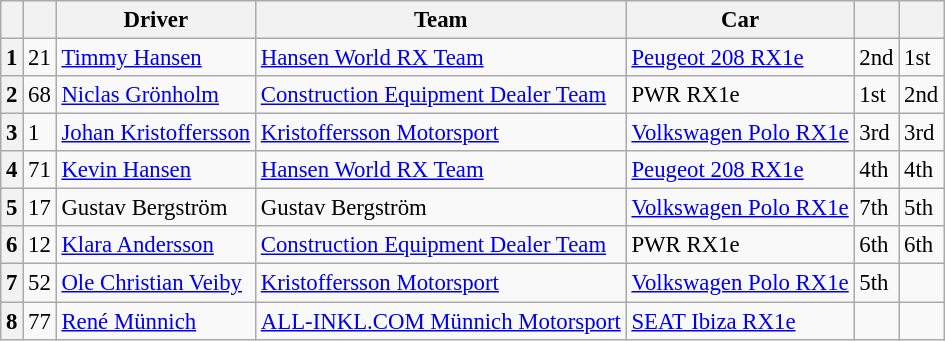<table class="wikitable" style="font-size:95%">
<tr>
<th></th>
<th></th>
<th>Driver</th>
<th>Team</th>
<th>Car</th>
<th></th>
<th></th>
</tr>
<tr>
<th>1</th>
<td>21</td>
<td> <a href='#'>Timmy Hansen</a></td>
<td><a href='#'>Hansen World RX Team</a></td>
<td><a href='#'>Peugeot 208 RX1e</a></td>
<td>2nd</td>
<td>1st</td>
</tr>
<tr>
<th>2</th>
<td>68</td>
<td> <a href='#'>Niclas Grönholm</a></td>
<td><a href='#'>Construction Equipment Dealer Team</a></td>
<td>PWR RX1e</td>
<td>1st</td>
<td>2nd</td>
</tr>
<tr>
<th>3</th>
<td>1</td>
<td> <a href='#'>Johan Kristoffersson</a></td>
<td><a href='#'>Kristoffersson Motorsport</a></td>
<td><a href='#'>Volkswagen Polo RX1e</a></td>
<td>3rd</td>
<td>3rd</td>
</tr>
<tr>
<th>4</th>
<td>71</td>
<td> <a href='#'>Kevin Hansen</a></td>
<td><a href='#'>Hansen World RX Team</a></td>
<td><a href='#'>Peugeot 208 RX1e</a></td>
<td>4th</td>
<td>4th</td>
</tr>
<tr>
<th>5</th>
<td>17</td>
<td> Gustav Bergström</td>
<td>Gustav Bergström</td>
<td><a href='#'>Volkswagen Polo RX1e</a></td>
<td>7th</td>
<td>5th</td>
</tr>
<tr>
<th>6</th>
<td>12</td>
<td> <a href='#'>Klara Andersson</a></td>
<td><a href='#'>Construction Equipment Dealer Team</a></td>
<td>PWR RX1e</td>
<td>6th</td>
<td>6th</td>
</tr>
<tr>
<th>7</th>
<td>52</td>
<td> <a href='#'>Ole Christian Veiby</a></td>
<td><a href='#'>Kristoffersson Motorsport</a></td>
<td><a href='#'>Volkswagen Polo RX1e</a></td>
<td>5th</td>
<td><strong></strong></td>
</tr>
<tr>
<th>8</th>
<td>77</td>
<td> <a href='#'>René Münnich</a></td>
<td><a href='#'>ALL-INKL.COM Münnich Motorsport</a></td>
<td><a href='#'>SEAT Ibiza RX1e</a></td>
<td><strong></strong></td>
<td><strong></strong></td>
</tr>
</table>
